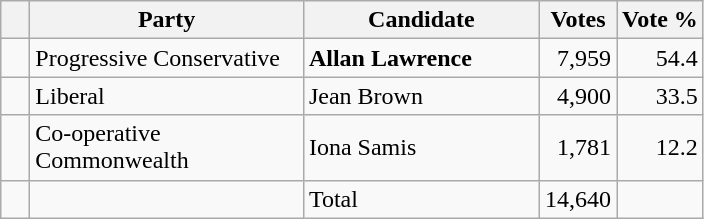<table class="wikitable">
<tr>
<th></th>
<th scope="col" width="175">Party</th>
<th scope="col" width="150">Candidate</th>
<th>Votes</th>
<th>Vote %</th>
</tr>
<tr>
<td>   </td>
<td>Progressive Conservative</td>
<td><strong>Allan Lawrence</strong></td>
<td align=right>7,959</td>
<td align=right>54.4</td>
</tr>
<tr |>
<td>   </td>
<td>Liberal</td>
<td>Jean Brown</td>
<td align=right>4,900</td>
<td align=right>33.5</td>
</tr>
<tr |>
<td>   </td>
<td>Co-operative Commonwealth</td>
<td>Iona Samis</td>
<td align=right>1,781</td>
<td align=right>12.2</td>
</tr>
<tr |>
<td></td>
<td></td>
<td>Total</td>
<td align=right>14,640</td>
<td></td>
</tr>
</table>
